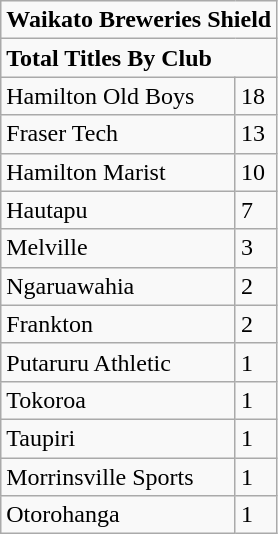<table class="wikitable">
<tr>
<td colspan="2"><strong>Waikato Breweries Shield</strong></td>
</tr>
<tr>
<td colspan="2"><strong>Total Titles By Club</strong></td>
</tr>
<tr>
<td>Hamilton Old Boys</td>
<td>18</td>
</tr>
<tr>
<td>Fraser Tech</td>
<td>13</td>
</tr>
<tr>
<td>Hamilton Marist</td>
<td>10</td>
</tr>
<tr>
<td>Hautapu</td>
<td>7</td>
</tr>
<tr>
<td>Melville</td>
<td>3</td>
</tr>
<tr>
<td>Ngaruawahia</td>
<td>2</td>
</tr>
<tr>
<td>Frankton</td>
<td>2</td>
</tr>
<tr>
<td>Putaruru Athletic</td>
<td>1</td>
</tr>
<tr>
<td>Tokoroa</td>
<td>1</td>
</tr>
<tr>
<td>Taupiri</td>
<td>1</td>
</tr>
<tr>
<td>Morrinsville Sports</td>
<td>1</td>
</tr>
<tr>
<td>Otorohanga</td>
<td>1</td>
</tr>
</table>
